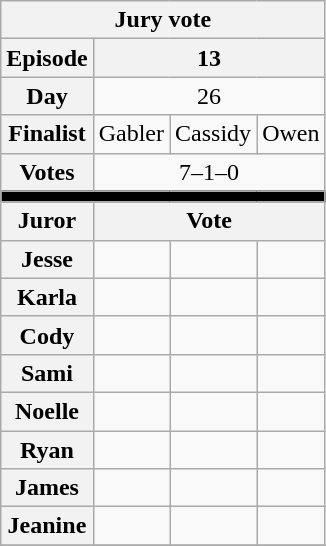<table class="wikitable nowrap" style="text-align:center; font-size:100%">
<tr>
<th colspan="4">Jury vote</th>
</tr>
<tr>
<th>Episode</th>
<th colspan="3">13</th>
</tr>
<tr>
<th>Day</th>
<td colspan="3">26</td>
</tr>
<tr>
<th>Finalist</th>
<td>Gabler</td>
<td>Cassidy</td>
<td>Owen</td>
</tr>
<tr>
<th>Votes</th>
<td colspan="3">7–1–0</td>
</tr>
<tr>
<th colspan="5" style="background:black;"></th>
</tr>
<tr>
<th>Juror</th>
<th colspan="4">Vote</th>
</tr>
<tr>
<th>Jesse</th>
<td></td>
<td></td>
<td></td>
</tr>
<tr>
<th>Karla</th>
<td></td>
<td></td>
<td></td>
</tr>
<tr>
<th>Cody</th>
<td></td>
<td></td>
<td></td>
</tr>
<tr>
<th>Sami</th>
<td></td>
<td></td>
<td></td>
</tr>
<tr>
<th>Noelle</th>
<td></td>
<td></td>
<td></td>
</tr>
<tr>
<th>Ryan</th>
<td></td>
<td></td>
<td></td>
</tr>
<tr>
<th>James</th>
<td></td>
<td></td>
<td></td>
</tr>
<tr>
<th>Jeanine</th>
<td></td>
<td></td>
<td></td>
</tr>
<tr>
</tr>
</table>
